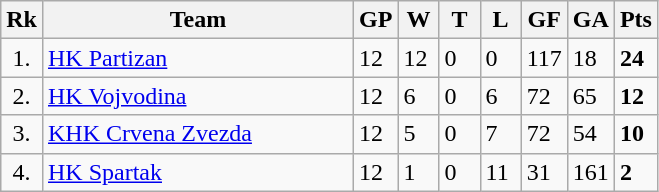<table class="wikitable" style="text-align:left;">
<tr>
<th width=20>Rk</th>
<th width=200>Team</th>
<th width=20 abbr="Games Played">GP</th>
<th width=20 abbr="Won">W</th>
<th width=20 abbr="Tied">T</th>
<th width=20 abbr="Lost">L</th>
<th width=20 abbr="Goals for">GF</th>
<th width=20 abbr="Goals against">GA</th>
<th width=20 abbr="Points">Pts</th>
</tr>
<tr>
<td style="text-align:center;">1.</td>
<td><a href='#'>HK Partizan</a></td>
<td>12</td>
<td>12</td>
<td>0</td>
<td>0</td>
<td>117</td>
<td>18</td>
<td><strong>24</strong></td>
</tr>
<tr>
<td style="text-align:center;">2.</td>
<td><a href='#'>HK Vojvodina</a></td>
<td>12</td>
<td>6</td>
<td>0</td>
<td>6</td>
<td>72</td>
<td>65</td>
<td><strong>12</strong></td>
</tr>
<tr>
<td style="text-align:center;">3.</td>
<td><a href='#'>KHK Crvena Zvezda</a></td>
<td>12</td>
<td>5</td>
<td>0</td>
<td>7</td>
<td>72</td>
<td>54</td>
<td><strong>10</strong></td>
</tr>
<tr>
<td style="text-align:center;">4.</td>
<td><a href='#'>HK Spartak</a></td>
<td>12</td>
<td>1</td>
<td>0</td>
<td>11</td>
<td>31</td>
<td>161</td>
<td><strong>2</strong></td>
</tr>
</table>
